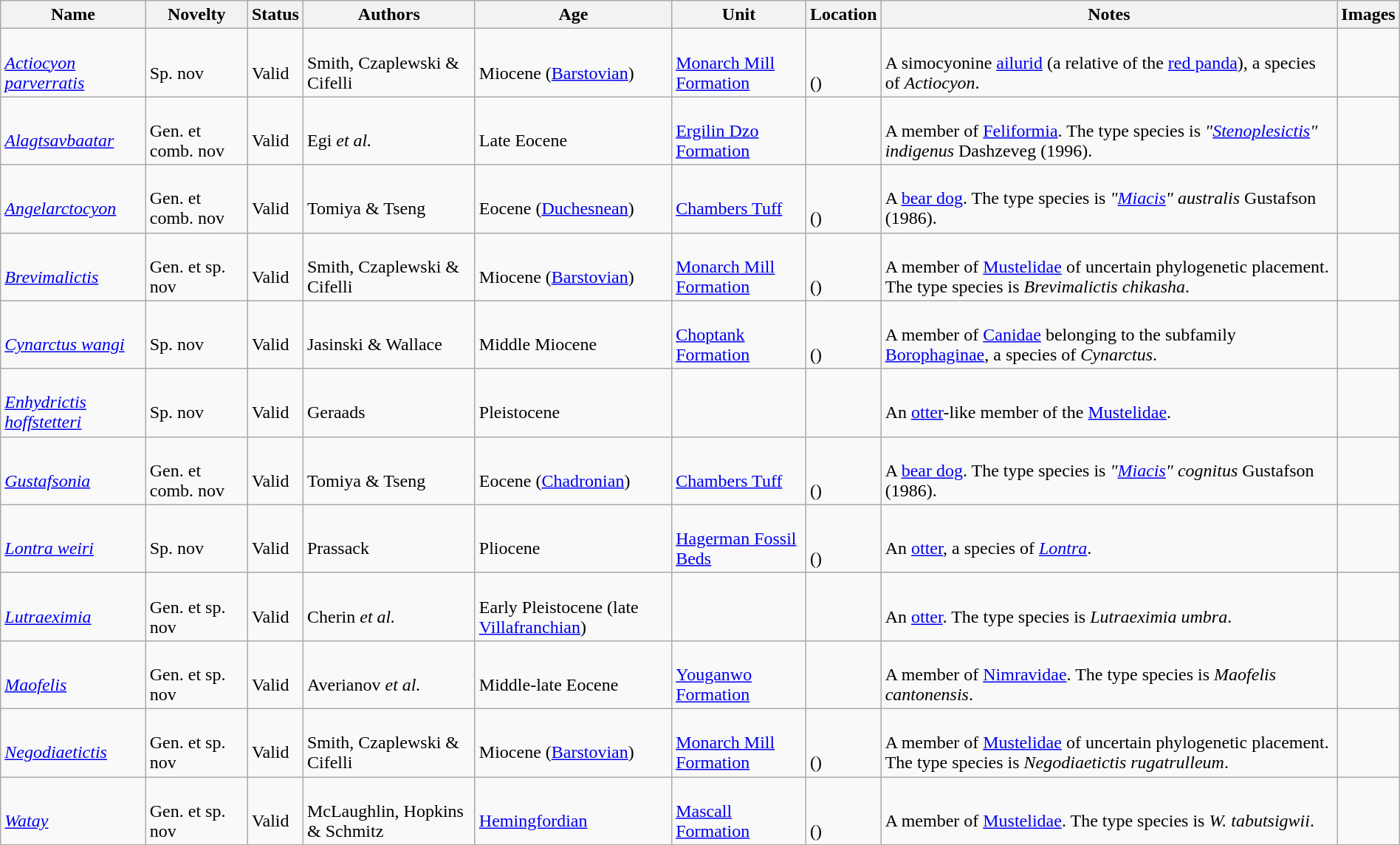<table class="wikitable sortable" align="center" width="100%">
<tr>
<th>Name</th>
<th>Novelty</th>
<th>Status</th>
<th>Authors</th>
<th>Age</th>
<th>Unit</th>
<th>Location</th>
<th>Notes</th>
<th>Images</th>
</tr>
<tr>
<td><br><em><a href='#'>Actiocyon parverratis</a></em></td>
<td><br>Sp. nov</td>
<td><br>Valid</td>
<td><br>Smith, Czaplewski & Cifelli</td>
<td><br>Miocene (<a href='#'>Barstovian</a>)</td>
<td><br><a href='#'>Monarch Mill Formation</a></td>
<td><br><br>()</td>
<td><br>A simocyonine <a href='#'>ailurid</a> (a relative of the <a href='#'>red panda</a>), a species of <em>Actiocyon</em>.</td>
<td></td>
</tr>
<tr>
<td><br><em><a href='#'>Alagtsavbaatar</a></em></td>
<td><br>Gen. et comb. nov</td>
<td><br>Valid</td>
<td><br>Egi <em>et al.</em></td>
<td><br>Late Eocene</td>
<td><br><a href='#'>Ergilin Dzo Formation</a></td>
<td><br></td>
<td><br>A member of <a href='#'>Feliformia</a>. The type species is <em>"<a href='#'>Stenoplesictis</a>" indigenus</em> Dashzeveg (1996).</td>
<td></td>
</tr>
<tr>
<td><br><em><a href='#'>Angelarctocyon</a></em></td>
<td><br>Gen. et comb. nov</td>
<td><br>Valid</td>
<td><br>Tomiya & Tseng</td>
<td><br>Eocene (<a href='#'>Duchesnean</a>)</td>
<td><br><a href='#'>Chambers Tuff</a></td>
<td><br><br>()</td>
<td><br>A <a href='#'>bear dog</a>. The type species is <em>"<a href='#'>Miacis</a>" australis</em> Gustafson (1986).</td>
<td></td>
</tr>
<tr>
<td><br><em><a href='#'>Brevimalictis</a></em></td>
<td><br>Gen. et sp. nov</td>
<td><br>Valid</td>
<td><br>Smith, Czaplewski & Cifelli</td>
<td><br>Miocene (<a href='#'>Barstovian</a>)</td>
<td><br><a href='#'>Monarch Mill Formation</a></td>
<td><br><br>()</td>
<td><br>A member of <a href='#'>Mustelidae</a> of uncertain phylogenetic placement. The type species is <em>Brevimalictis chikasha</em>.</td>
<td></td>
</tr>
<tr>
<td><br><em><a href='#'>Cynarctus wangi</a></em></td>
<td><br>Sp. nov</td>
<td><br>Valid</td>
<td><br>Jasinski & Wallace</td>
<td><br>Middle Miocene</td>
<td><br><a href='#'>Choptank Formation</a></td>
<td><br><br>()</td>
<td><br>A member of <a href='#'>Canidae</a> belonging to the subfamily <a href='#'>Borophaginae</a>, a species of <em>Cynarctus</em>.</td>
<td></td>
</tr>
<tr>
<td><br><em><a href='#'>Enhydrictis hoffstetteri</a></em></td>
<td><br>Sp. nov</td>
<td><br>Valid</td>
<td><br>Geraads</td>
<td><br>Pleistocene</td>
<td></td>
<td><br></td>
<td><br>An <a href='#'>otter</a>-like member of the <a href='#'>Mustelidae</a>.</td>
<td></td>
</tr>
<tr>
<td><br><em><a href='#'>Gustafsonia</a></em></td>
<td><br>Gen. et comb. nov</td>
<td><br>Valid</td>
<td><br>Tomiya & Tseng</td>
<td><br>Eocene (<a href='#'>Chadronian</a>)</td>
<td><br><a href='#'>Chambers Tuff</a></td>
<td><br><br>()</td>
<td><br>A <a href='#'>bear dog</a>. The type species is <em>"<a href='#'>Miacis</a>" cognitus</em> Gustafson (1986).</td>
<td></td>
</tr>
<tr>
<td><br><em><a href='#'>Lontra weiri</a></em></td>
<td><br>Sp. nov</td>
<td><br>Valid</td>
<td><br>Prassack</td>
<td><br>Pliocene</td>
<td><br><a href='#'>Hagerman Fossil Beds</a></td>
<td><br><br>()</td>
<td><br>An <a href='#'>otter</a>, a species of <em><a href='#'>Lontra</a></em>.</td>
<td></td>
</tr>
<tr>
<td><br><em><a href='#'>Lutraeximia</a></em></td>
<td><br>Gen. et sp. nov</td>
<td><br>Valid</td>
<td><br>Cherin <em>et al.</em></td>
<td><br>Early Pleistocene (late <a href='#'>Villafranchian</a>)</td>
<td></td>
<td><br><br>
</td>
<td><br>An <a href='#'>otter</a>. The type species is <em>Lutraeximia umbra</em>.</td>
<td></td>
</tr>
<tr>
<td><br><em><a href='#'>Maofelis</a></em></td>
<td><br>Gen. et sp. nov</td>
<td><br>Valid</td>
<td><br>Averianov <em>et al.</em></td>
<td><br>Middle-late Eocene</td>
<td><br><a href='#'>Youganwo Formation</a></td>
<td><br></td>
<td><br>A member of <a href='#'>Nimravidae</a>. The type species is <em>Maofelis cantonensis</em>.</td>
<td></td>
</tr>
<tr>
<td><br><em><a href='#'>Negodiaetictis</a></em></td>
<td><br>Gen. et sp. nov</td>
<td><br>Valid</td>
<td><br>Smith, Czaplewski & Cifelli</td>
<td><br>Miocene (<a href='#'>Barstovian</a>)</td>
<td><br><a href='#'>Monarch Mill Formation</a></td>
<td><br><br>()</td>
<td><br>A member of <a href='#'>Mustelidae</a> of uncertain phylogenetic placement. The type species is <em>Negodiaetictis rugatrulleum</em>.</td>
<td></td>
</tr>
<tr>
<td><br><em><a href='#'>Watay</a></em></td>
<td><br>Gen. et sp. nov</td>
<td><br>Valid</td>
<td><br>McLaughlin, Hopkins & Schmitz</td>
<td><br><a href='#'>Hemingfordian</a></td>
<td><br><a href='#'>Mascall Formation</a></td>
<td><br><br>()</td>
<td><br>A member of <a href='#'>Mustelidae</a>. The type species is <em>W. tabutsigwii</em>.</td>
<td></td>
</tr>
<tr>
</tr>
</table>
